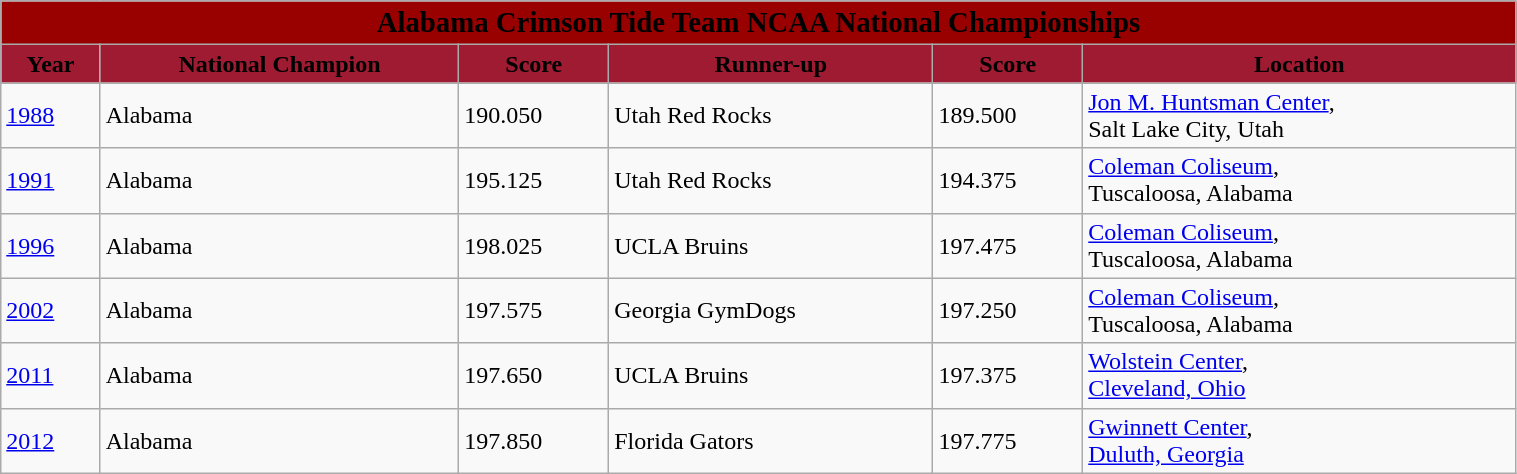<table class="wikitable" width=80%>
<tr>
<td colspan=6 align=center bgcolor="#990000"><span><big><strong>Alabama Crimson Tide Team NCAA National Championships</strong></big></span></td>
</tr>
<tr>
<td align=center bgcolor="#9E1B32"><span><strong>Year</strong></span></td>
<td align=center bgcolor="#9E1B32"><span><strong>National Champion</strong></span></td>
<td align=center bgcolor="#9E1B32"><span><strong>Score</strong></span></td>
<td align=center bgcolor="#9E1B32"><span><strong>Runner-up</strong></span></td>
<td align=center bgcolor="#9E1B32"><span><strong>Score</strong></span></td>
<td align=center bgcolor="#9E1B32"><span><strong>Location</strong></span></td>
</tr>
<tr>
<td><a href='#'>1988</a></td>
<td>Alabama</td>
<td>190.050</td>
<td>Utah Red Rocks</td>
<td>189.500</td>
<td><a href='#'>Jon M. Huntsman Center</a>, <br>Salt Lake City, Utah</td>
</tr>
<tr>
<td><a href='#'>1991</a></td>
<td>Alabama</td>
<td>195.125</td>
<td>Utah Red Rocks</td>
<td>194.375</td>
<td><a href='#'>Coleman Coliseum</a>, <br>Tuscaloosa, Alabama</td>
</tr>
<tr>
<td><a href='#'>1996</a></td>
<td>Alabama</td>
<td>198.025</td>
<td>UCLA Bruins</td>
<td>197.475</td>
<td><a href='#'>Coleman Coliseum</a>, <br>Tuscaloosa, Alabama</td>
</tr>
<tr>
<td><a href='#'>2002</a></td>
<td>Alabama</td>
<td>197.575</td>
<td>Georgia GymDogs</td>
<td>197.250</td>
<td><a href='#'>Coleman Coliseum</a>, <br>Tuscaloosa, Alabama</td>
</tr>
<tr>
<td><a href='#'>2011</a></td>
<td>Alabama</td>
<td>197.650</td>
<td>UCLA Bruins</td>
<td>197.375</td>
<td><a href='#'>Wolstein Center</a>, <br><a href='#'>Cleveland, Ohio</a></td>
</tr>
<tr>
<td><a href='#'>2012</a></td>
<td>Alabama</td>
<td>197.850</td>
<td>Florida Gators</td>
<td>197.775</td>
<td><a href='#'>Gwinnett Center</a>, <br><a href='#'>Duluth, Georgia</a></td>
</tr>
</table>
